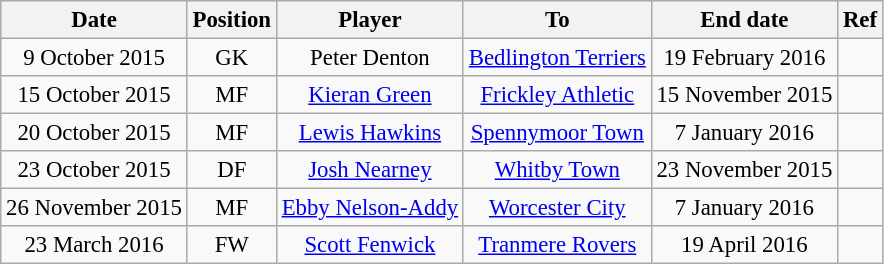<table class="wikitable" style="font-size: 95%; text-align: center;">
<tr>
<th>Date</th>
<th>Position</th>
<th>Player</th>
<th>To</th>
<th>End date</th>
<th>Ref</th>
</tr>
<tr>
<td>9 October 2015</td>
<td>GK</td>
<td>Peter Denton</td>
<td><a href='#'>Bedlington Terriers</a></td>
<td>19 February 2016</td>
<td></td>
</tr>
<tr>
<td>15 October 2015</td>
<td>MF</td>
<td><a href='#'>Kieran Green</a></td>
<td><a href='#'>Frickley Athletic</a></td>
<td>15 November 2015</td>
<td></td>
</tr>
<tr>
<td>20 October 2015</td>
<td>MF</td>
<td><a href='#'>Lewis Hawkins</a></td>
<td><a href='#'>Spennymoor Town</a></td>
<td>7 January 2016</td>
<td></td>
</tr>
<tr>
<td>23 October 2015</td>
<td>DF</td>
<td><a href='#'>Josh Nearney</a></td>
<td><a href='#'>Whitby Town</a></td>
<td>23 November 2015</td>
<td></td>
</tr>
<tr>
<td>26 November 2015</td>
<td>MF</td>
<td><a href='#'>Ebby Nelson-Addy</a></td>
<td><a href='#'>Worcester City</a></td>
<td>7 January 2016</td>
<td></td>
</tr>
<tr>
<td>23 March 2016</td>
<td>FW</td>
<td><a href='#'>Scott Fenwick</a></td>
<td><a href='#'>Tranmere Rovers</a></td>
<td>19 April 2016</td>
<td></td>
</tr>
</table>
